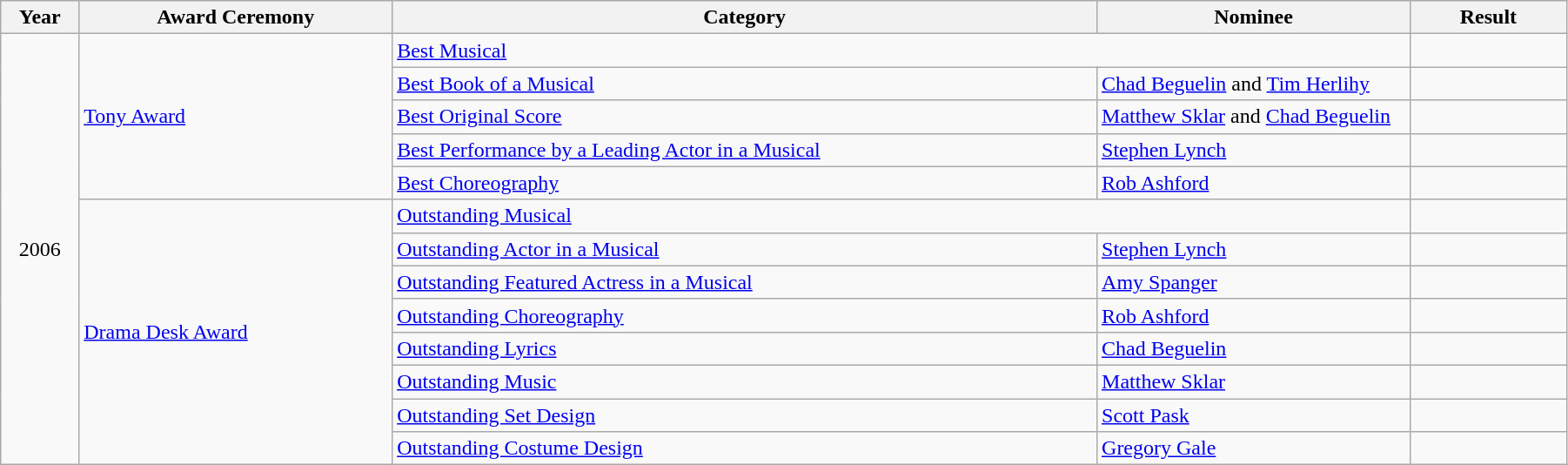<table class="wikitable" width="95%">
<tr>
<th width="5%">Year</th>
<th width="20%">Award Ceremony</th>
<th width="45%">Category</th>
<th width="20%">Nominee</th>
<th width="10%">Result</th>
</tr>
<tr>
<td rowspan="13" align="center">2006</td>
<td rowspan="5"><a href='#'>Tony Award</a></td>
<td colspan="2"><a href='#'>Best Musical</a></td>
<td></td>
</tr>
<tr>
<td><a href='#'>Best Book of a Musical</a></td>
<td><a href='#'>Chad Beguelin</a> and <a href='#'>Tim Herlihy</a></td>
<td></td>
</tr>
<tr>
<td><a href='#'>Best Original Score</a></td>
<td><a href='#'>Matthew Sklar</a> and <a href='#'>Chad Beguelin</a></td>
<td></td>
</tr>
<tr>
<td><a href='#'>Best Performance by a Leading Actor in a Musical</a></td>
<td><a href='#'>Stephen Lynch</a></td>
<td></td>
</tr>
<tr>
<td><a href='#'>Best Choreography</a></td>
<td><a href='#'>Rob Ashford</a></td>
<td></td>
</tr>
<tr>
<td rowspan="8"><a href='#'>Drama Desk Award</a></td>
<td colspan="2"><a href='#'>Outstanding Musical</a></td>
<td></td>
</tr>
<tr>
<td><a href='#'>Outstanding Actor in a Musical</a></td>
<td><a href='#'>Stephen Lynch</a></td>
<td></td>
</tr>
<tr>
<td><a href='#'>Outstanding Featured Actress in a Musical</a></td>
<td><a href='#'>Amy Spanger</a></td>
<td></td>
</tr>
<tr>
<td><a href='#'>Outstanding Choreography</a></td>
<td><a href='#'>Rob Ashford</a></td>
<td></td>
</tr>
<tr>
<td><a href='#'>Outstanding Lyrics</a></td>
<td><a href='#'>Chad Beguelin</a></td>
<td></td>
</tr>
<tr>
<td><a href='#'>Outstanding Music</a></td>
<td><a href='#'>Matthew Sklar</a></td>
<td></td>
</tr>
<tr>
<td><a href='#'>Outstanding Set Design</a></td>
<td><a href='#'>Scott Pask</a></td>
<td></td>
</tr>
<tr>
<td><a href='#'>Outstanding Costume Design</a></td>
<td><a href='#'>Gregory Gale</a></td>
<td></td>
</tr>
</table>
